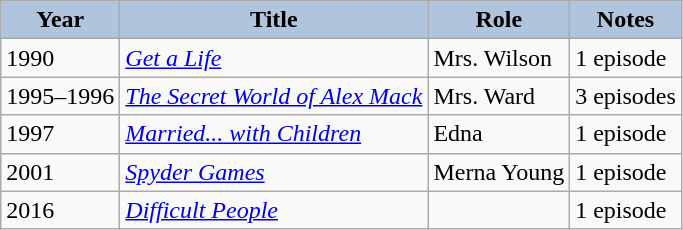<table class="wikitable">
<tr>
<th style="background:#b0c4de;">Year</th>
<th style="background:#b0c4de;">Title</th>
<th style="background:#b0c4de;">Role</th>
<th style="background:#b0c4de;">Notes</th>
</tr>
<tr>
<td>1990</td>
<td><em><a href='#'>Get a Life</a></em></td>
<td>Mrs. Wilson</td>
<td>1 episode</td>
</tr>
<tr>
<td>1995–1996</td>
<td><em><a href='#'>The Secret World of Alex Mack</a></em></td>
<td>Mrs. Ward</td>
<td>3 episodes</td>
</tr>
<tr>
<td>1997</td>
<td><em><a href='#'>Married... with Children</a></em></td>
<td>Edna</td>
<td>1 episode</td>
</tr>
<tr>
<td>2001</td>
<td><em><a href='#'>Spyder Games</a></em></td>
<td>Merna Young</td>
<td>1 episode</td>
</tr>
<tr>
<td>2016</td>
<td><em><a href='#'>Difficult People</a></em></td>
<td></td>
<td>1 episode</td>
</tr>
</table>
